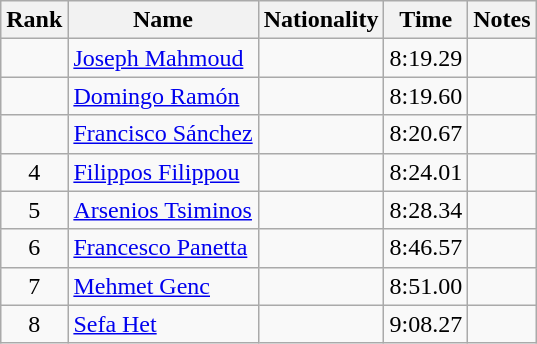<table class="wikitable sortable" style="text-align:center">
<tr>
<th>Rank</th>
<th>Name</th>
<th>Nationality</th>
<th>Time</th>
<th>Notes</th>
</tr>
<tr>
<td></td>
<td align=left><a href='#'>Joseph Mahmoud</a></td>
<td align=left></td>
<td>8:19.29</td>
<td></td>
</tr>
<tr>
<td></td>
<td align=left><a href='#'>Domingo Ramón</a></td>
<td align=left></td>
<td>8:19.60</td>
<td></td>
</tr>
<tr>
<td></td>
<td align=left><a href='#'>Francisco Sánchez</a></td>
<td align=left></td>
<td>8:20.67</td>
<td></td>
</tr>
<tr>
<td>4</td>
<td align=left><a href='#'>Filippos Filippou</a></td>
<td align=left></td>
<td>8:24.01</td>
<td></td>
</tr>
<tr>
<td>5</td>
<td align=left><a href='#'>Arsenios Tsiminos</a></td>
<td align=left></td>
<td>8:28.34</td>
<td></td>
</tr>
<tr>
<td>6</td>
<td align=left><a href='#'>Francesco Panetta</a></td>
<td align=left></td>
<td>8:46.57</td>
<td></td>
</tr>
<tr>
<td>7</td>
<td align=left><a href='#'>Mehmet Genc</a></td>
<td align=left></td>
<td>8:51.00</td>
<td></td>
</tr>
<tr>
<td>8</td>
<td align=left><a href='#'>Sefa Het</a></td>
<td align=left></td>
<td>9:08.27</td>
<td></td>
</tr>
</table>
